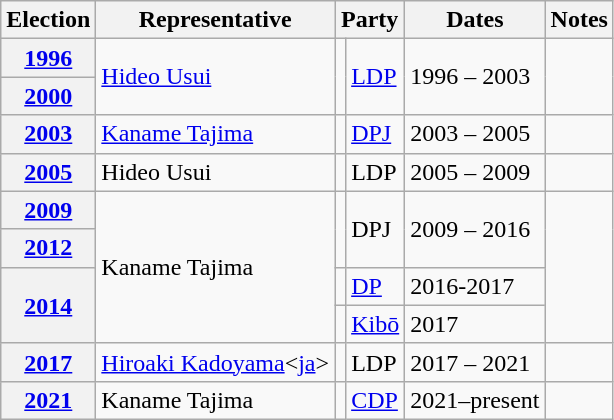<table class=wikitable>
<tr valign=bottom>
<th>Election</th>
<th>Representative</th>
<th colspan="2">Party</th>
<th>Dates</th>
<th>Notes</th>
</tr>
<tr>
<th><a href='#'>1996</a></th>
<td rowspan="2"><a href='#'>Hideo Usui</a></td>
<td rowspan="2" bgcolor=></td>
<td rowspan="2"><a href='#'>LDP</a></td>
<td rowspan="2">1996 – 2003</td>
<td rowspan="2"></td>
</tr>
<tr>
<th><a href='#'>2000</a></th>
</tr>
<tr>
<th><a href='#'>2003</a></th>
<td><a href='#'>Kaname Tajima</a></td>
<td bgcolor=></td>
<td><a href='#'>DPJ</a></td>
<td>2003 – 2005</td>
<td></td>
</tr>
<tr>
<th><a href='#'>2005</a></th>
<td>Hideo Usui</td>
<td bgcolor=></td>
<td>LDP</td>
<td>2005 – 2009</td>
<td></td>
</tr>
<tr>
<th><a href='#'>2009</a></th>
<td rowspan="5">Kaname Tajima</td>
<td rowspan="3" bgcolor=></td>
<td rowspan="3">DPJ</td>
<td rowspan="3">2009 – 2016</td>
<td rowspan="5"></td>
</tr>
<tr>
<th><a href='#'>2012</a></th>
</tr>
<tr>
<th rowspan="3"><a href='#'>2014</a></th>
</tr>
<tr>
<td bgcolor=></td>
<td><a href='#'>DP</a></td>
<td>2016-2017</td>
</tr>
<tr>
<td bgcolor=></td>
<td><a href='#'>Kibō</a></td>
<td>2017</td>
</tr>
<tr>
<th><a href='#'>2017</a></th>
<td><a href='#'>Hiroaki Kadoyama</a><<a href='#'>ja</a>></td>
<td bgcolor=></td>
<td>LDP</td>
<td>2017 – 2021</td>
<td></td>
</tr>
<tr>
<th><a href='#'>2021</a></th>
<td>Kaname Tajima</td>
<td bgcolor=></td>
<td><a href='#'>CDP</a></td>
<td>2021–present</td>
<td></td>
</tr>
</table>
